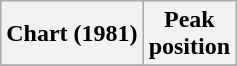<table class="wikitable plainrowheaders" style="text-align:center">
<tr>
<th>Chart (1981)</th>
<th>Peak<br>position</th>
</tr>
<tr>
</tr>
</table>
